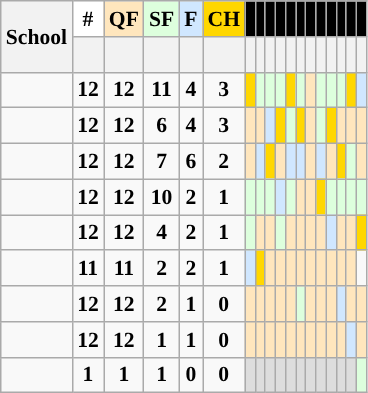<table class="wikitable sortable sticky-table-head sticky-table-col1" style="font-size:90%; text-align: center;">
<tr>
<th rowspan=2>School</th>
<th style="background: #FFFFFF;">#</th>
<th style="background: #FFE6BD;">QF</th>
<th style="background: #ddffdd;">SF</th>
<th style="background: #D0E7FF;">F</th>
<th style="background: gold;">CH</th>
<th style="background: #000000;"><a href='#'></a></th>
<th style="background: #000000;"><a href='#'></a></th>
<th style="background: #000000;"><a href='#'></a></th>
<th style="background: #000000;"><a href='#'></a></th>
<th style="background: #000000;"><a href='#'></a></th>
<th style="background: #000000;"><a href='#'></a></th>
<th style="background: #000000;"><a href='#'></a></th>
<th style="background: #000000;"><a href='#'></a></th>
<th style="background: #000000;"><a href='#'></a></th>
<th style="background: #000000;"><a href='#'></a></th>
<th style="background: #000000;"><a href='#'></a></th>
<th style="background: #000000;"><a href='#'></a></th>
</tr>
<tr>
<th class="sticky-table-none"><br></th>
<th></th>
<th></th>
<th></th>
<th></th>
<th></th>
<th></th>
<th></th>
<th></th>
<th></th>
<th></th>
<th></th>
<th></th>
<th></th>
<th></th>
<th></th>
<th></th>
</tr>
<tr>
<td><strong></strong></td>
<td><strong>12</strong></td>
<td><strong>12</strong></td>
<td><strong>11</strong></td>
<td><strong>4</strong></td>
<td><strong>3</strong></td>
<td style="background:gold;"><strong></strong></td>
<td style="background:#ddffdd"><strong></strong></td>
<td style="background:#ddffdd"><strong></strong></td>
<td style="background:#ddffdd"><strong></strong></td>
<td style="background:gold;"><strong></strong></td>
<td style="background:#ddffdd"><strong></strong></td>
<td style="background:#FFE6BD"><strong></strong></td>
<td style="background:#ddffdd"><strong></strong></td>
<td style="background:#ddffdd"><strong></strong></td>
<td style="background:#ddffdd"><strong></strong></td>
<td style="background:gold;"><strong></strong></td>
<td style="background:#D0E7FF"><strong></strong></td>
</tr>
<tr>
<td><strong></strong></td>
<td><strong>12</strong></td>
<td><strong>12</strong></td>
<td><strong>6</strong></td>
<td><strong>4</strong></td>
<td><strong>3</strong></td>
<td style="background:#FFE6BD"><strong></strong></td>
<td style="background:#FFE6BD"><strong></strong></td>
<td style="background:#D0E7FF"><strong></strong></td>
<td style="background:gold;"><strong></strong></td>
<td style="background:#ddffdd"><strong></strong></td>
<td style="background:gold;"><strong></strong></td>
<td style="background:#FFE6BD"><strong></strong></td>
<td style="background:#ddffdd"><strong></strong></td>
<td style="background:gold;"><strong></strong></td>
<td style="background:#FFE6BD"><strong></strong></td>
<td style="background:#FFE6BD"><strong></strong></td>
<td style="background:#FFE6BD"><strong></strong></td>
</tr>
<tr>
<td><strong></strong></td>
<td><strong>12</strong></td>
<td><strong>12</strong></td>
<td><strong>7</strong></td>
<td><strong>6</strong></td>
<td><strong>2</strong></td>
<td style="background:#FFE6BD"><strong></strong></td>
<td style="background:#D0E7FF"><strong></strong></td>
<td style="background:gold;"><strong></strong></td>
<td style="background:#FFE6BD"><strong></strong></td>
<td style="background:#D0E7FF"><strong></strong></td>
<td style="background:#D0E7FF"><strong></strong></td>
<td style="background:#FFE6BD"><strong></strong></td>
<td style="background:#D0E7FF"><strong></strong></td>
<td style="background:#FFE6BD"><strong></strong></td>
<td style="background:gold;"><strong></strong></td>
<td style="background:#ddffdd"><strong></strong></td>
<td style="background:#FFE6BD"><strong></strong></td>
</tr>
<tr>
<td><strong></strong></td>
<td><strong>12</strong></td>
<td><strong>12</strong></td>
<td><strong>10</strong></td>
<td><strong>2</strong></td>
<td><strong>1</strong></td>
<td style="background:#ddffdd"><strong></strong></td>
<td style="background:#ddffdd"><strong></strong></td>
<td style="background:#ddffdd"><strong></strong></td>
<td style="background:#D0E7FF"><strong></strong></td>
<td style="background:#ddffdd"><strong></strong></td>
<td style="background:#FFE6BD"><strong></strong></td>
<td style="background:#FFE6BD"><strong></strong></td>
<td style="background:gold;"><strong></strong></td>
<td style="background:#ddffdd"><strong></strong></td>
<td style="background:#ddffdd"><strong></strong></td>
<td style="background:#ddffdd"><strong></strong></td>
<td style="background:#ddffdd"><strong></strong></td>
</tr>
<tr>
<td><strong></strong></td>
<td><strong>12</strong></td>
<td><strong>12</strong></td>
<td><strong>4</strong></td>
<td><strong>2</strong></td>
<td><strong>1</strong></td>
<td style="background:#ddffdd"><strong></strong></td>
<td style="background:#FFE6BD"><strong></strong></td>
<td style="background:#FFE6BD"><strong></strong></td>
<td style="background:#ddffdd"><strong></strong></td>
<td style="background:#FFE6BD"><strong></strong></td>
<td style="background:#FFE6BD"><strong></strong></td>
<td style="background:#FFE6BD"><strong></strong></td>
<td style="background:#FFE6BD"><strong></strong></td>
<td style="background:#D0E7FF"><strong></strong></td>
<td style="background:#FFE6BD"><strong></strong></td>
<td style="background:#FFE6BD"><strong></strong></td>
<td style="background:gold;"><strong></strong></td>
</tr>
<tr>
<td><strong></strong></td>
<td><strong>11</strong></td>
<td><strong>11</strong></td>
<td><strong>2</strong></td>
<td><strong>2</strong></td>
<td><strong>1</strong></td>
<td style="background:#D0E7FF"><strong></strong></td>
<td style="background:gold;"><strong></strong></td>
<td style="background:#FFE6BD"><strong></strong></td>
<td style="background:#FFE6BD"><strong></strong></td>
<td style="background:#FFE6BD"><strong></strong></td>
<td style="background:#FFE6BD"><strong></strong></td>
<td style="background:#FFE6BD"><strong></strong></td>
<td style="background:#FFE6BD"><strong></strong></td>
<td style="background:#FFE6BD"><strong></strong></td>
<td style="background:#FFE6BD"><strong></strong></td>
<td style="background:#FFE6BD"><strong></strong></td>
<td></td>
</tr>
<tr>
<td><strong></strong></td>
<td><strong>12</strong></td>
<td><strong>12</strong></td>
<td><strong>2</strong></td>
<td><strong>1</strong></td>
<td><strong>0</strong></td>
<td style="background:#FFE6BD"><strong></strong></td>
<td style="background:#FFE6BD"><strong></strong></td>
<td style="background:#FFE6BD"><strong></strong></td>
<td style="background:#FFE6BD"><strong></strong></td>
<td style="background:#FFE6BD"><strong></strong></td>
<td style="background:#ddffdd"><strong></strong></td>
<td style="background:#FFE6BD"><strong></strong></td>
<td style="background:#FFE6BD"><strong></strong></td>
<td style="background:#FFE6BD"><strong></strong></td>
<td style="background:#D0E7FF"><strong></strong></td>
<td style="background:#FFE6BD"><strong></strong></td>
<td style="background:#FFE6BD"><strong></strong></td>
</tr>
<tr>
<td><strong></strong></td>
<td><strong>12</strong></td>
<td><strong>12</strong></td>
<td><strong>1</strong></td>
<td><strong>1</strong></td>
<td><strong>0</strong></td>
<td style="background:#FFE6BD"><strong></strong></td>
<td style="background:#FFE6BD"><strong></strong></td>
<td style="background:#FFE6BD"><strong></strong></td>
<td style="background:#FFE6BD"><strong></strong></td>
<td style="background:#FFE6BD"><strong></strong></td>
<td style="background:#FFE6BD"><strong></strong></td>
<td style="background:#FFE6BD"><strong></strong></td>
<td style="background:#FFE6BD"><strong></strong></td>
<td style="background:#FFE6BD"><strong></strong></td>
<td style="background:#FFE6BD"><strong></strong></td>
<td style="background:#D0E7FF"><strong></strong></td>
<td style="background:#FFE6BD"><strong></strong></td>
</tr>
<tr>
<td><strong></strong></td>
<td><strong>1</strong></td>
<td><strong>1</strong></td>
<td><strong>1</strong></td>
<td><strong>0</strong></td>
<td><strong>0</strong></td>
<td style="background:#dddddd"><strong></strong></td>
<td style="background:#dddddd"><strong></strong></td>
<td style="background:#dddddd"><strong></strong></td>
<td style="background:#dddddd"><strong></strong></td>
<td style="background:#dddddd"><strong></strong></td>
<td style="background:#dddddd"><strong></strong></td>
<td style="background:#dddddd"><strong></strong></td>
<td style="background:#dddddd"><strong></strong></td>
<td style="background:#dddddd"><strong></strong></td>
<td style="background:#dddddd"><strong></strong></td>
<td style="background:#dddddd"><strong></strong></td>
<td style="background:#ddffdd"><strong></strong></td>
</tr>
</table>
